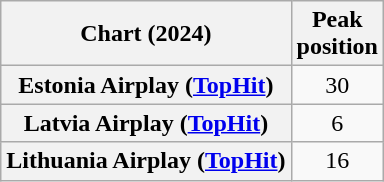<table class="wikitable sortable plainrowheaders" style="text-align:center">
<tr>
<th scope="col">Chart (2024)</th>
<th scope="col">Peak<br>position</th>
</tr>
<tr>
<th scope="row">Estonia Airplay (<a href='#'>TopHit</a>)</th>
<td>30</td>
</tr>
<tr>
<th scope="row">Latvia Airplay (<a href='#'>TopHit</a>)</th>
<td>6</td>
</tr>
<tr>
<th scope="row">Lithuania Airplay (<a href='#'>TopHit</a>)</th>
<td>16</td>
</tr>
</table>
